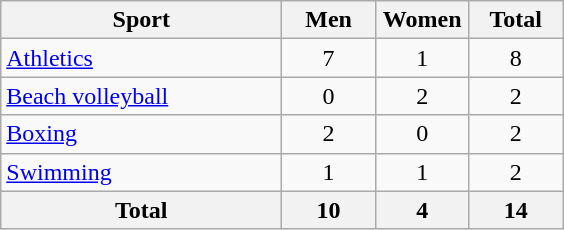<table class="wikitable sortable" style="text-align:center;">
<tr>
<th width=180>Sport</th>
<th width=55>Men</th>
<th width=55>Women</th>
<th width=55>Total</th>
</tr>
<tr>
<td align=left><a href='#'>Athletics</a></td>
<td>7</td>
<td>1</td>
<td>8</td>
</tr>
<tr>
<td align=left><a href='#'>Beach volleyball</a></td>
<td>0</td>
<td>2</td>
<td>2</td>
</tr>
<tr>
<td align=left><a href='#'>Boxing</a></td>
<td>2</td>
<td>0</td>
<td>2</td>
</tr>
<tr>
<td align=left><a href='#'>Swimming</a></td>
<td>1</td>
<td>1</td>
<td>2</td>
</tr>
<tr>
<th>Total</th>
<th>10</th>
<th>4</th>
<th>14</th>
</tr>
</table>
